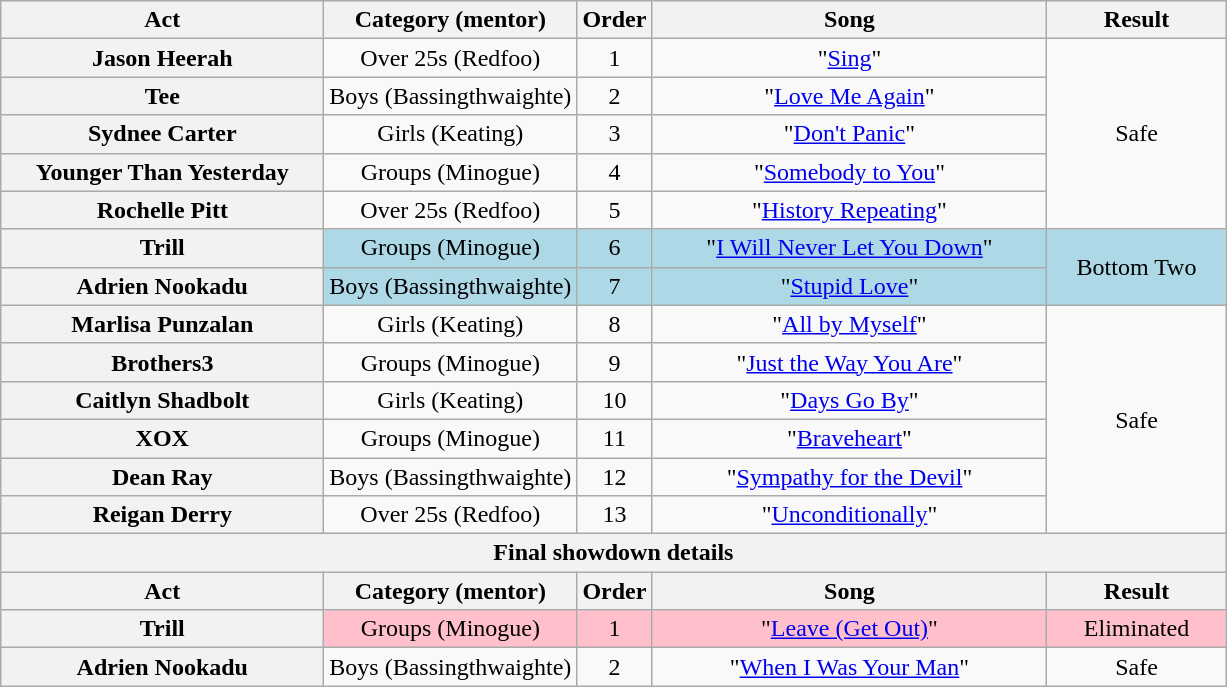<table class="wikitable plainrowheaders" style="text-align:center;">
<tr>
<th scope="col" style="width:13em;">Act</th>
<th scope="col">Category (mentor)</th>
<th scope="col">Order</th>
<th scope="col" style="width:16em;">Song</th>
<th scope="col" style="width:7em;">Result</th>
</tr>
<tr>
<th scope="row">Jason Heerah</th>
<td>Over 25s (Redfoo)</td>
<td>1</td>
<td>"<a href='#'>Sing</a>"</td>
<td rowspan=5>Safe</td>
</tr>
<tr>
<th scope="row">Tee</th>
<td>Boys (Bassingthwaighte)</td>
<td>2</td>
<td>"<a href='#'>Love Me Again</a>"</td>
</tr>
<tr>
<th scope="row">Sydnee Carter</th>
<td>Girls (Keating)</td>
<td>3</td>
<td>"<a href='#'>Don't Panic</a>"</td>
</tr>
<tr>
<th scope="row">Younger Than Yesterday</th>
<td>Groups (Minogue)</td>
<td>4</td>
<td>"<a href='#'>Somebody to You</a>"</td>
</tr>
<tr>
<th scope="row">Rochelle Pitt</th>
<td>Over 25s (Redfoo)</td>
<td>5</td>
<td>"<a href='#'>History Repeating</a>"</td>
</tr>
<tr style="background:lightblue;">
<th scope="row">Trill</th>
<td>Groups (Minogue)</td>
<td>6</td>
<td>"<a href='#'>I Will Never Let You Down</a>"</td>
<td rowspan=2>Bottom Two</td>
</tr>
<tr style="background:lightblue;">
<th scope="row">Adrien Nookadu</th>
<td>Boys (Bassingthwaighte)</td>
<td>7</td>
<td>"<a href='#'>Stupid Love</a>"</td>
</tr>
<tr>
<th scope="row">Marlisa Punzalan</th>
<td>Girls (Keating)</td>
<td>8</td>
<td>"<a href='#'>All by Myself</a>"</td>
<td rowspan=6>Safe</td>
</tr>
<tr>
<th scope="row">Brothers3</th>
<td>Groups (Minogue)</td>
<td>9</td>
<td>"<a href='#'>Just the Way You Are</a>"</td>
</tr>
<tr>
<th scope="row">Caitlyn Shadbolt</th>
<td>Girls (Keating)</td>
<td>10</td>
<td>"<a href='#'>Days Go By</a>"</td>
</tr>
<tr>
<th scope="row">XOX</th>
<td>Groups (Minogue)</td>
<td>11</td>
<td>"<a href='#'>Braveheart</a>"</td>
</tr>
<tr>
<th scope="row">Dean Ray</th>
<td>Boys (Bassingthwaighte)</td>
<td>12</td>
<td>"<a href='#'>Sympathy for the Devil</a>"</td>
</tr>
<tr>
<th scope="row">Reigan Derry</th>
<td>Over 25s (Redfoo)</td>
<td>13</td>
<td>"<a href='#'>Unconditionally</a>"</td>
</tr>
<tr>
<th colspan="5">Final showdown details</th>
</tr>
<tr>
<th scope="col" style="width:10em;">Act</th>
<th scope="col">Category (mentor)</th>
<th scope="col">Order</th>
<th scope="col" style="width:16em;">Song</th>
<th scope="col" style="width:6em;">Result</th>
</tr>
<tr style="background:pink;">
<th scope="row">Trill</th>
<td>Groups (Minogue)</td>
<td>1</td>
<td>"<a href='#'>Leave (Get Out)</a>"</td>
<td>Eliminated</td>
</tr>
<tr>
<th scope="row">Adrien Nookadu</th>
<td>Boys (Bassingthwaighte)</td>
<td>2</td>
<td>"<a href='#'>When I Was Your Man</a>"</td>
<td>Safe</td>
</tr>
</table>
